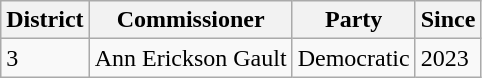<table class="wikitable">
<tr>
<th>District</th>
<th>Commissioner</th>
<th>Party</th>
<th>Since</th>
</tr>
<tr>
<td>3</td>
<td>Ann Erickson Gault</td>
<td>Democratic</td>
<td>2023</td>
</tr>
</table>
